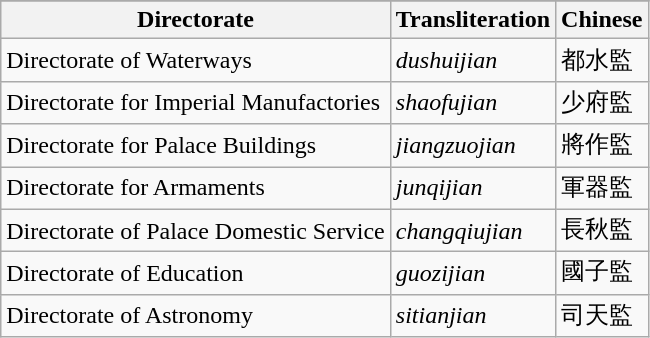<table class="wikitable">
<tr style="background:#CCCC;">
</tr>
<tr>
<th>Directorate</th>
<th>Transliteration</th>
<th>Chinese</th>
</tr>
<tr>
<td>Directorate of Waterways</td>
<td><em>dushuijian</em></td>
<td>都水監</td>
</tr>
<tr>
<td>Directorate for Imperial Manufactories</td>
<td><em>shaofujian</em></td>
<td>少府監</td>
</tr>
<tr>
<td>Directorate for Palace Buildings</td>
<td><em>jiangzuojian</em></td>
<td>將作監</td>
</tr>
<tr>
<td>Directorate for Armaments</td>
<td><em>junqijian</em></td>
<td>軍器監</td>
</tr>
<tr>
<td>Directorate of Palace Domestic Service</td>
<td><em>changqiujian</em></td>
<td>長秋監</td>
</tr>
<tr>
<td>Directorate of Education</td>
<td><em>guozijian</em></td>
<td>國子監</td>
</tr>
<tr>
<td>Directorate of Astronomy</td>
<td><em>sitianjian</em></td>
<td>司天監</td>
</tr>
</table>
